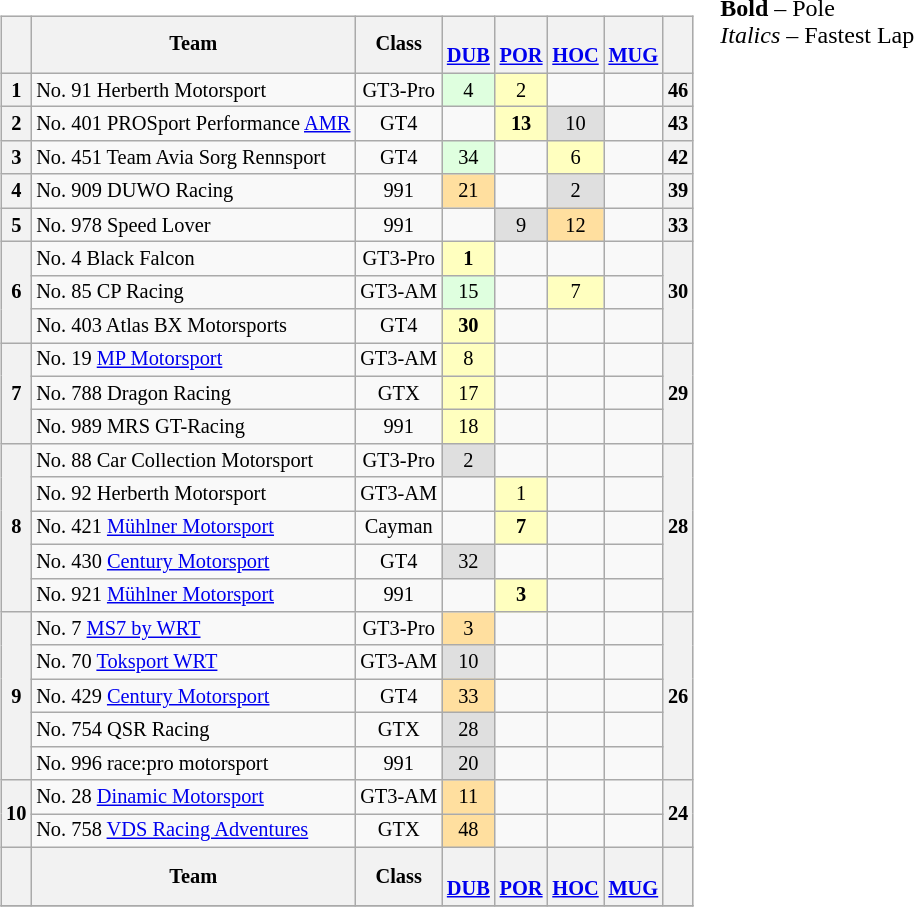<table>
<tr>
<td valign="top"><br><table align=left| class="wikitable" style="font-size: 85%; text-align: center">
<tr valign="top">
<th valign=middle></th>
<th valign=middle>Team</th>
<th valign=middle>Class</th>
<th><br><a href='#'>DUB</a></th>
<th><br><a href='#'>POR</a></th>
<th><br><a href='#'>HOC</a></th>
<th><br><a href='#'>MUG</a></th>
<th valign=middle>  </th>
</tr>
<tr>
<th>1</th>
<td align=left> No. 91 Herberth Motorsport</td>
<td>GT3-Pro</td>
<td style="background:#DFFFDF;">4</td>
<td style="background:#FFFFBF;">2</td>
<td></td>
<td></td>
<th>46</th>
</tr>
<tr>
<th>2</th>
<td align=left> No. 401 PROSport Performance <a href='#'>AMR</a></td>
<td>GT4</td>
<td></td>
<td style="background:#FFFFBF;"><strong>13</strong></td>
<td style="background:#DFDFDF;">10</td>
<td></td>
<th>43</th>
</tr>
<tr>
<th>3</th>
<td align=left> No. 451 Team Avia Sorg Rennsport</td>
<td>GT4</td>
<td style="background:#DFFFDF;">34</td>
<td></td>
<td style="background:#FFFFBF;">6</td>
<td></td>
<th>42</th>
</tr>
<tr>
<th>4</th>
<td align=left> No. 909 DUWO Racing</td>
<td>991</td>
<td style="background:#FFDF9F;">21</td>
<td></td>
<td style="background:#DFDFDF;">2</td>
<td></td>
<th>39</th>
</tr>
<tr>
<th>5</th>
<td align=left> No. 978 Speed Lover</td>
<td>991</td>
<td></td>
<td style="background:#DFDFDF;">9</td>
<td style="background:#FFDF9F;">12</td>
<td></td>
<th>33</th>
</tr>
<tr>
<th rowspan=3>6</th>
<td align=left> No. 4 Black Falcon</td>
<td>GT3-Pro</td>
<td style="background:#FFFFBF;"><strong>1</strong></td>
<td></td>
<td></td>
<td></td>
<th rowspan=3>30</th>
</tr>
<tr>
<td align=left> No. 85 CP Racing</td>
<td>GT3-AM</td>
<td style="background:#DFFFDF;">15</td>
<td></td>
<td style="background:#FFFFBF;">7</td>
<td></td>
</tr>
<tr>
<td align=left> No. 403 Atlas BX Motorsports</td>
<td>GT4</td>
<td style="background:#FFFFBF;"><strong>30</strong></td>
<td></td>
<td></td>
<td></td>
</tr>
<tr>
<th rowspan=3>7</th>
<td align=left> No. 19 <a href='#'>MP Motorsport</a></td>
<td>GT3-AM</td>
<td style="background:#FFFFBF;">8</td>
<td></td>
<td></td>
<td></td>
<th rowspan=3>29</th>
</tr>
<tr>
<td align=left> No. 788 Dragon Racing</td>
<td>GTX</td>
<td style="background:#FFFFBF;">17</td>
<td></td>
<td></td>
<td></td>
</tr>
<tr>
<td align=left> No. 989 MRS GT-Racing</td>
<td>991</td>
<td style="background:#FFFFBF;">18</td>
<td></td>
<td></td>
<td></td>
</tr>
<tr>
<th rowspan=5>8</th>
<td align=left> No. 88 Car Collection Motorsport</td>
<td>GT3-Pro</td>
<td style="background:#DFDFDF;">2</td>
<td></td>
<td></td>
<td></td>
<th rowspan=5>28</th>
</tr>
<tr>
<td align=left> No. 92 Herberth Motorsport</td>
<td>GT3-AM</td>
<td></td>
<td style="background:#FFFFBF;">1</td>
<td></td>
<td></td>
</tr>
<tr>
<td align=left> No. 421 <a href='#'>Mühlner Motorsport</a></td>
<td>Cayman</td>
<td></td>
<td style="background:#FFFFBF;"><strong>7</strong></td>
<td></td>
<td></td>
</tr>
<tr>
<td align=left> No. 430 <a href='#'>Century Motorsport</a></td>
<td>GT4</td>
<td style="background:#DFDFDF;">32</td>
<td></td>
<td></td>
<td></td>
</tr>
<tr>
<td align=left> No. 921 <a href='#'>Mühlner Motorsport</a></td>
<td>991</td>
<td></td>
<td style="background:#FFFFBF;"><strong>3</strong></td>
<td></td>
<td></td>
</tr>
<tr>
<th rowspan=5>9</th>
<td align=left> No. 7 <a href='#'>MS7 by WRT</a></td>
<td>GT3-Pro</td>
<td style="background:#FFDF9F;">3</td>
<td></td>
<td></td>
<td></td>
<th rowspan=5>26</th>
</tr>
<tr>
<td align=left> No. 70 <a href='#'>Toksport WRT</a></td>
<td>GT3-AM</td>
<td style="background:#DFDFDF;">10</td>
<td></td>
<td></td>
<td></td>
</tr>
<tr>
<td align=left> No. 429 <a href='#'>Century Motorsport</a></td>
<td>GT4</td>
<td style="background:#FFDF9F;">33</td>
<td></td>
<td></td>
<td></td>
</tr>
<tr>
<td align=left> No. 754 QSR Racing</td>
<td>GTX</td>
<td style="background:#DFDFDF;">28</td>
<td></td>
<td></td>
<td></td>
</tr>
<tr>
<td align=left> No. 996 race:pro motorsport</td>
<td>991</td>
<td style="background:#DFDFDF;">20</td>
<td></td>
<td></td>
<td></td>
</tr>
<tr>
<th rowspan=2>10</th>
<td align=left> No. 28 <a href='#'>Dinamic Motorsport</a></td>
<td>GT3-AM</td>
<td style="background:#FFDF9F;">11</td>
<td></td>
<td></td>
<td></td>
<th rowspan=2>24</th>
</tr>
<tr>
<td align=left> No. 758 <a href='#'>VDS Racing Adventures</a></td>
<td>GTX</td>
<td style="background:#FFDF9F;">48</td>
<td></td>
<td></td>
<td></td>
</tr>
<tr>
<th valign=middle></th>
<th valign=middle>Team</th>
<th valign=middle>Class</th>
<th><br><a href='#'>DUB</a></th>
<th><br><a href='#'>POR</a></th>
<th><br><a href='#'>HOC</a></th>
<th><br><a href='#'>MUG</a></th>
<th valign=middle>  </th>
</tr>
<tr>
</tr>
</table>
</td>
<td valign="top"><br>
<span><strong>Bold</strong> – Pole<br>
<em>Italics</em> – Fastest Lap</span></td>
</tr>
</table>
